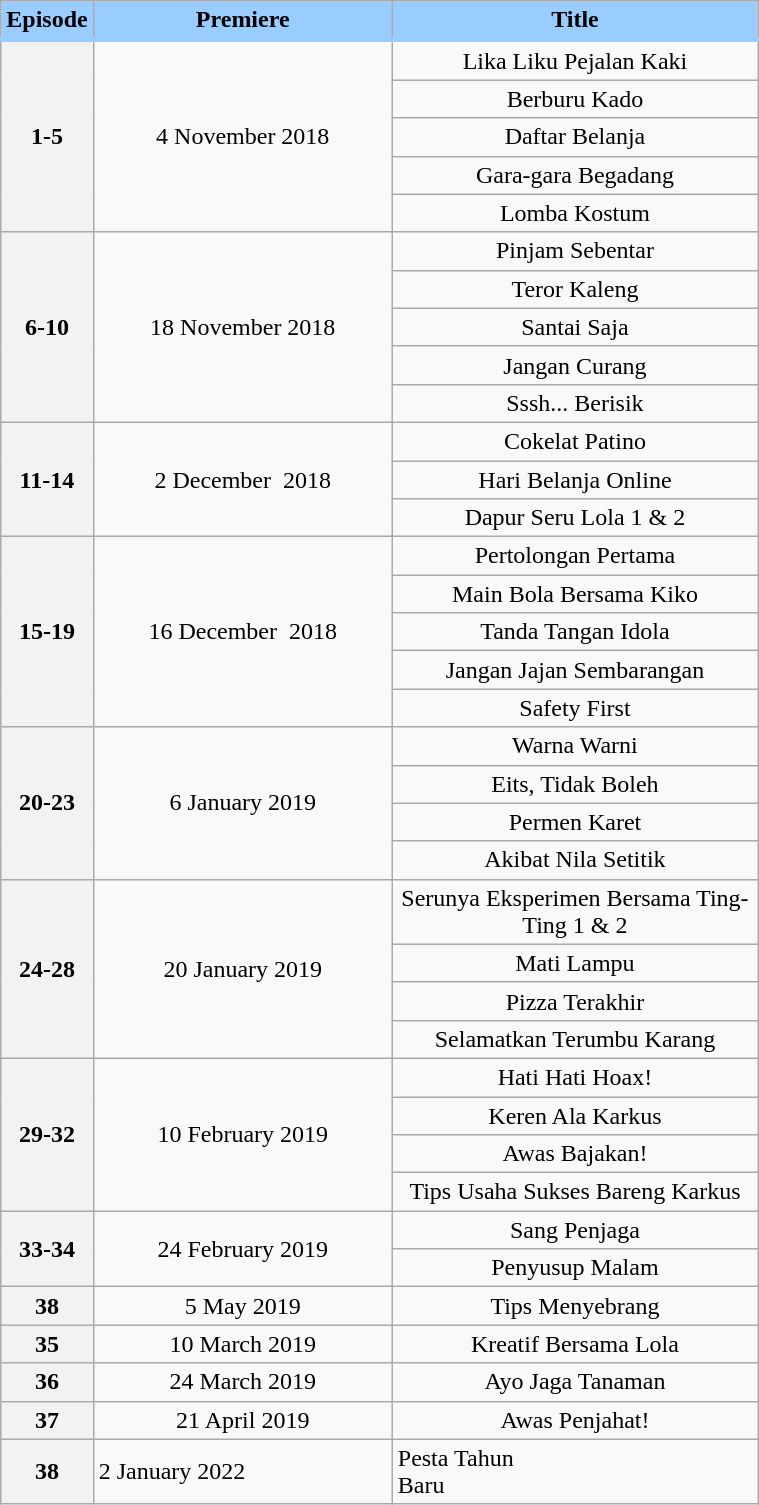<table class="wikitable" style="width:40%; align:left;">
<tr style="border-bottom: 3px solid #99CCFF">
<th style="width:3em; background:#99CCFF;">Episode</th>
<th style="width:12em; background:#99CCFF;">Premiere</th>
<th style="background:#99CCFF;">Title</th>
</tr>
<tr align="center">
<th rowspan="5">1-5</th>
<td rowspan="5">4 November 2018</td>
<td>Lika Liku Pejalan Kaki</td>
</tr>
<tr align="center">
<td>Berburu Kado</td>
</tr>
<tr align="center">
<td>Daftar Belanja</td>
</tr>
<tr align="center">
<td>Gara-gara Begadang</td>
</tr>
<tr align="center">
<td>Lomba Kostum</td>
</tr>
<tr align="center">
<th rowspan="5">6-10</th>
<td rowspan="5">18 November 2018</td>
<td>Pinjam Sebentar</td>
</tr>
<tr align="center">
<td>Teror Kaleng</td>
</tr>
<tr align="center">
<td>Santai Saja</td>
</tr>
<tr align="center">
<td>Jangan Curang</td>
</tr>
<tr align="center">
<td>Sssh... Berisik</td>
</tr>
<tr align="center">
<th rowspan="3">11-14</th>
<td rowspan="3">2 December  2018</td>
<td>Cokelat Patino</td>
</tr>
<tr align="center">
<td>Hari Belanja Online</td>
</tr>
<tr align="center">
<td>Dapur Seru Lola 1 & 2</td>
</tr>
<tr align="center">
<th rowspan="5">15-19</th>
<td rowspan="5">16 December  2018</td>
<td>Pertolongan Pertama</td>
</tr>
<tr align="center">
<td>Main Bola Bersama Kiko</td>
</tr>
<tr align="center">
<td>Tanda Tangan Idola</td>
</tr>
<tr align="center">
<td>Jangan Jajan Sembarangan</td>
</tr>
<tr align="center">
<td>Safety First</td>
</tr>
<tr align="center">
<th rowspan="4">20-23</th>
<td rowspan="4">6 January 2019</td>
<td>Warna Warni</td>
</tr>
<tr align="center">
<td>Eits, Tidak Boleh</td>
</tr>
<tr align="center">
<td>Permen Karet</td>
</tr>
<tr align="center">
<td>Akibat Nila Setitik</td>
</tr>
<tr align="center">
<th rowspan="4">24-28</th>
<td rowspan="4">20 January 2019</td>
<td>Serunya Eksperimen Bersama Ting-Ting 1 & 2</td>
</tr>
<tr align="center">
<td>Mati Lampu</td>
</tr>
<tr align="center">
<td>Pizza Terakhir</td>
</tr>
<tr align="center">
<td>Selamatkan Terumbu Karang</td>
</tr>
<tr align="center">
<th rowspan="4">29-32</th>
<td rowspan="4">10 February 2019</td>
<td>Hati Hati Hoax!</td>
</tr>
<tr align="center">
<td>Keren Ala Karkus</td>
</tr>
<tr align="center">
<td>Awas Bajakan!</td>
</tr>
<tr align="center">
<td>Tips Usaha Sukses Bareng Karkus</td>
</tr>
<tr align="center">
<th rowspan="2">33-34</th>
<td rowspan="2">24 February 2019</td>
<td>Sang Penjaga</td>
</tr>
<tr align="center">
<td>Penyusup Malam</td>
</tr>
<tr align="center">
<th rowspan="1">38</th>
<td rowspan="1">5 May 2019</td>
<td>Tips Menyebrang</td>
</tr>
<tr align="center">
<th rowspan="1">35</th>
<td rowspan="1">10 March 2019</td>
<td>Kreatif Bersama Lola</td>
</tr>
<tr align="center">
<th rowspan="1">36</th>
<td rowspan="1">24 March 2019</td>
<td>Ayo Jaga Tanaman</td>
</tr>
<tr align="center">
<th rowspan="1">37</th>
<td rowspan="1">21 April 2019</td>
<td>Awas Penjahat!</td>
</tr>
<tr>
<th>38</th>
<td>2 January 2022</td>
<td>Pesta  Tahun<br>Baru</td>
</tr>
</table>
